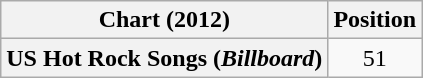<table class="wikitable sortable plainrowheaders" style="text-align:center">
<tr>
<th scope="col">Chart (2012)</th>
<th scope="col">Position</th>
</tr>
<tr>
<th scope="row">US Hot Rock Songs (<em>Billboard</em>)</th>
<td>51</td>
</tr>
</table>
